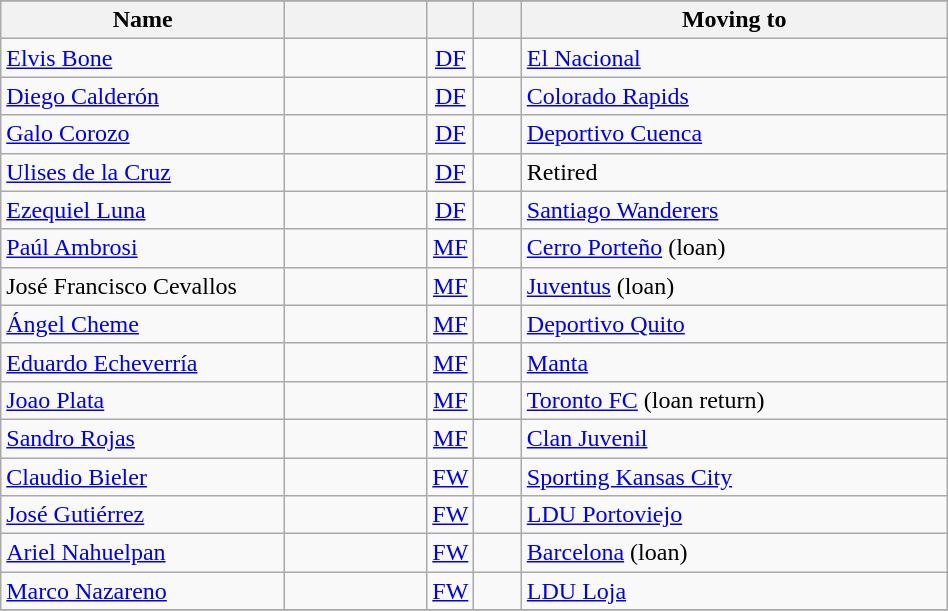<table class="wikitable" style="text-align: center; width:50%">
<tr>
</tr>
<tr>
<th width=30% align="center">Name</th>
<th width=15% align="center"></th>
<th width=5% align="center"></th>
<th width=5% align="center"></th>
<th width=45% align="center">Moving to</th>
</tr>
<tr>
<td align=left><a href='#'>Elvis Bone</a></td>
<td></td>
<td><a href='#'>DF</a></td>
<td></td>
<td align=left><a href='#'>El Nacional</a> </td>
</tr>
<tr>
<td align=left><a href='#'>Diego Calderón</a></td>
<td></td>
<td><a href='#'>DF</a></td>
<td></td>
<td align=left><a href='#'>Colorado Rapids</a> </td>
</tr>
<tr>
<td align=left><a href='#'>Galo Corozo</a></td>
<td></td>
<td><a href='#'>DF</a></td>
<td></td>
<td align=left><a href='#'>Deportivo Cuenca</a> </td>
</tr>
<tr>
<td align=left><a href='#'>Ulises de la Cruz</a></td>
<td></td>
<td><a href='#'>DF</a></td>
<td></td>
<td align=left>Retired</td>
</tr>
<tr>
<td align=left><a href='#'>Ezequiel Luna</a></td>
<td></td>
<td><a href='#'>DF</a></td>
<td></td>
<td align=left><a href='#'>Santiago Wanderers</a> </td>
</tr>
<tr>
<td align=left><a href='#'>Paúl Ambrosi</a></td>
<td></td>
<td><a href='#'>MF</a></td>
<td></td>
<td align=left><a href='#'>Cerro Porteño</a>  (loan)</td>
</tr>
<tr>
<td align=left>José Francisco Cevallos</td>
<td></td>
<td><a href='#'>MF</a></td>
<td></td>
<td align=left><a href='#'>Juventus</a>  (loan)</td>
</tr>
<tr>
<td align=left><a href='#'>Ángel Cheme</a></td>
<td></td>
<td><a href='#'>MF</a></td>
<td></td>
<td align=left><a href='#'>Deportivo Quito</a> </td>
</tr>
<tr>
<td align=left><a href='#'>Eduardo Echeverría</a></td>
<td></td>
<td><a href='#'>MF</a></td>
<td></td>
<td align=left><a href='#'>Manta</a> </td>
</tr>
<tr>
<td align=left><a href='#'>Joao Plata</a></td>
<td></td>
<td><a href='#'>MF</a></td>
<td></td>
<td align=left><a href='#'>Toronto FC</a>  (loan return)</td>
</tr>
<tr>
<td align=left><a href='#'>Sandro Rojas</a></td>
<td></td>
<td><a href='#'>MF</a></td>
<td></td>
<td align=left><a href='#'>Clan Juvenil</a> </td>
</tr>
<tr>
<td align=left><a href='#'>Claudio Bieler</a></td>
<td></td>
<td><a href='#'>FW</a></td>
<td></td>
<td align=left><a href='#'>Sporting Kansas City</a> </td>
</tr>
<tr>
<td align=left><a href='#'>José Gutiérrez</a></td>
<td></td>
<td><a href='#'>FW</a></td>
<td></td>
<td align=left><a href='#'>LDU Portoviejo</a> </td>
</tr>
<tr>
<td align=left><a href='#'>Ariel Nahuelpan</a></td>
<td></td>
<td><a href='#'>FW</a></td>
<td></td>
<td align=left><a href='#'>Barcelona</a>  (loan)</td>
</tr>
<tr>
<td align=left><a href='#'>Marco Nazareno</a></td>
<td></td>
<td><a href='#'>FW</a></td>
<td></td>
<td align=left><a href='#'>LDU Loja</a> </td>
</tr>
<tr>
</tr>
</table>
